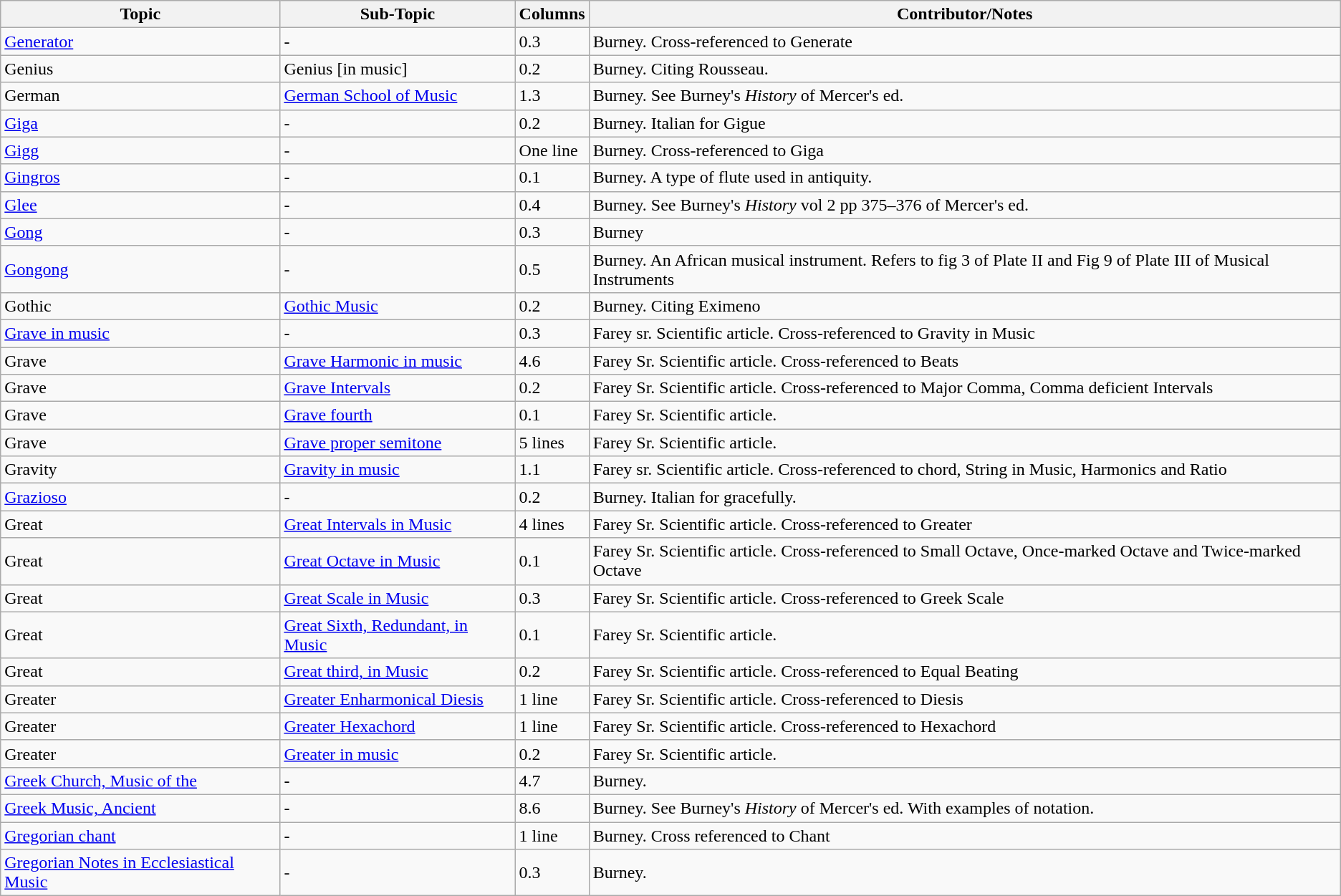<table class="wikitable">
<tr>
<th>Topic</th>
<th>Sub-Topic</th>
<th>Columns</th>
<th>Contributor/Notes</th>
</tr>
<tr>
<td><a href='#'>Generator</a></td>
<td>-</td>
<td>0.3</td>
<td>Burney. Cross-referenced to Generate</td>
</tr>
<tr>
<td>Genius</td>
<td>Genius [in music]</td>
<td>0.2</td>
<td>Burney. Citing Rousseau.</td>
</tr>
<tr>
<td>German</td>
<td><a href='#'>German School of Music</a></td>
<td>1.3</td>
<td>Burney. See Burney's <em>History</em> of Mercer's ed.</td>
</tr>
<tr>
<td><a href='#'>Giga</a></td>
<td>-</td>
<td>0.2</td>
<td>Burney. Italian for Gigue</td>
</tr>
<tr>
<td><a href='#'>Gigg</a></td>
<td>-</td>
<td>One line</td>
<td>Burney. Cross-referenced to Giga</td>
</tr>
<tr>
<td><a href='#'>Gingros</a></td>
<td>-</td>
<td>0.1</td>
<td>Burney. A type of flute used in antiquity.</td>
</tr>
<tr>
<td><a href='#'>Glee</a></td>
<td>-</td>
<td>0.4</td>
<td>Burney. See Burney's <em>History</em> vol 2 pp 375–376 of Mercer's ed.</td>
</tr>
<tr>
<td><a href='#'>Gong</a></td>
<td>-</td>
<td>0.3</td>
<td>Burney</td>
</tr>
<tr>
<td><a href='#'>Gongong</a></td>
<td>-</td>
<td>0.5</td>
<td>Burney. An African musical instrument. Refers to fig 3 of Plate II and Fig 9 of Plate III of Musical Instruments</td>
</tr>
<tr>
<td>Gothic</td>
<td><a href='#'>Gothic Music</a></td>
<td>0.2</td>
<td>Burney. Citing Eximeno</td>
</tr>
<tr>
<td><a href='#'>Grave in music</a></td>
<td>-</td>
<td>0.3</td>
<td>Farey sr. Scientific article. Cross-referenced to Gravity in Music</td>
</tr>
<tr>
<td>Grave</td>
<td><a href='#'>Grave Harmonic in music</a></td>
<td>4.6</td>
<td>Farey Sr. Scientific article. Cross-referenced to Beats</td>
</tr>
<tr>
<td>Grave</td>
<td><a href='#'>Grave Intervals</a></td>
<td>0.2</td>
<td>Farey Sr. Scientific article. Cross-referenced to Major Comma, Comma deficient Intervals</td>
</tr>
<tr>
<td>Grave</td>
<td><a href='#'>Grave fourth</a></td>
<td>0.1</td>
<td>Farey Sr. Scientific article.</td>
</tr>
<tr>
<td>Grave</td>
<td><a href='#'>Grave proper semitone</a></td>
<td>5 lines</td>
<td>Farey Sr. Scientific article.</td>
</tr>
<tr>
<td>Gravity</td>
<td><a href='#'>Gravity in music</a></td>
<td>1.1</td>
<td>Farey sr. Scientific article. Cross-referenced to chord, String in Music, Harmonics and Ratio</td>
</tr>
<tr>
<td><a href='#'>Grazioso</a></td>
<td>-</td>
<td>0.2</td>
<td>Burney. Italian for gracefully.</td>
</tr>
<tr>
<td>Great</td>
<td><a href='#'>Great Intervals in Music</a></td>
<td>4 lines</td>
<td>Farey Sr. Scientific article. Cross-referenced to Greater</td>
</tr>
<tr>
<td>Great</td>
<td><a href='#'>Great Octave in Music</a></td>
<td>0.1</td>
<td>Farey Sr. Scientific article. Cross-referenced to Small Octave, Once-marked Octave and Twice-marked Octave</td>
</tr>
<tr>
<td>Great</td>
<td><a href='#'>Great Scale in Music</a></td>
<td>0.3</td>
<td>Farey Sr. Scientific article. Cross-referenced to Greek Scale</td>
</tr>
<tr>
<td>Great</td>
<td><a href='#'>Great Sixth, Redundant, in Music</a></td>
<td>0.1</td>
<td>Farey Sr. Scientific article.</td>
</tr>
<tr>
<td>Great</td>
<td><a href='#'>Great third, in Music</a></td>
<td>0.2</td>
<td>Farey Sr. Scientific article. Cross-referenced to Equal Beating</td>
</tr>
<tr>
<td>Greater</td>
<td><a href='#'>Greater Enharmonical Diesis</a></td>
<td>1 line</td>
<td>Farey Sr. Scientific article. Cross-referenced to Diesis</td>
</tr>
<tr>
<td>Greater</td>
<td><a href='#'>Greater Hexachord</a></td>
<td>1 line</td>
<td>Farey Sr. Scientific article. Cross-referenced to Hexachord</td>
</tr>
<tr>
<td>Greater</td>
<td><a href='#'>Greater in music</a></td>
<td>0.2</td>
<td>Farey Sr. Scientific article.</td>
</tr>
<tr>
<td><a href='#'>Greek Church, Music of the</a></td>
<td>-</td>
<td>4.7</td>
<td>Burney.</td>
</tr>
<tr>
<td><a href='#'>Greek Music, Ancient</a></td>
<td>-</td>
<td>8.6</td>
<td>Burney. See Burney's <em>History</em> of Mercer's ed. With examples of notation.</td>
</tr>
<tr>
<td><a href='#'>Gregorian chant</a></td>
<td>-</td>
<td>1 line</td>
<td>Burney. Cross referenced to Chant</td>
</tr>
<tr>
<td><a href='#'>Gregorian Notes in Ecclesiastical Music</a></td>
<td>-</td>
<td>0.3</td>
<td>Burney.</td>
</tr>
</table>
